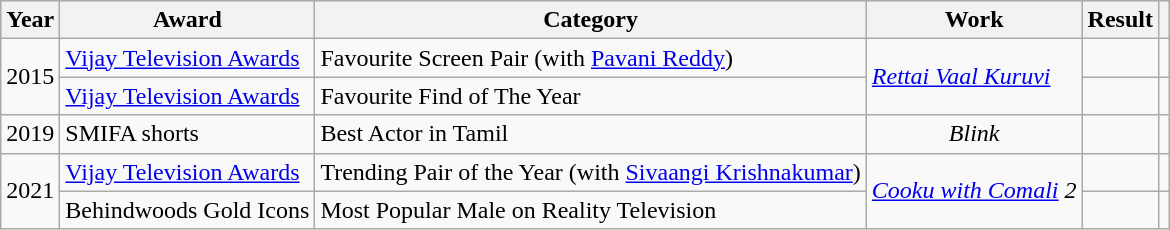<table class="wikitable sortable">
<tr style="background:#ccc;text-align:center;">
<th>Year</th>
<th>Award</th>
<th>Category</th>
<th>Work</th>
<th>Result</th>
<th scope="col" class="unsortable"></th>
</tr>
<tr>
<td rowspan="2">2015</td>
<td><a href='#'>Vijay Television Awards</a></td>
<td>Favourite Screen Pair (with <a href='#'>Pavani Reddy</a>)</td>
<td rowspan="2"><em><a href='#'>Rettai Vaal Kuruvi</a></em></td>
<td></td>
<td></td>
</tr>
<tr>
<td><a href='#'>Vijay Television Awards</a></td>
<td>Favourite Find of The Year</td>
<td></td>
<td></td>
</tr>
<tr>
<td>2019</td>
<td>SMIFA shorts</td>
<td>Best Actor in Tamil</td>
<td style="text-align:center;"><em>Blink</em></td>
<td></td>
<td></td>
</tr>
<tr>
<td rowspan="2">2021</td>
<td><a href='#'>Vijay Television Awards</a></td>
<td>Trending Pair of the Year (with <a href='#'>Sivaangi Krishnakumar</a>)</td>
<td style="text-align:center;" rowspan="2"><em><a href='#'>Cooku with Comali</a> 2</em></td>
<td></td>
<td></td>
</tr>
<tr>
<td>Behindwoods Gold Icons</td>
<td>Most Popular Male on Reality Television</td>
<td></td>
<td></td>
</tr>
</table>
